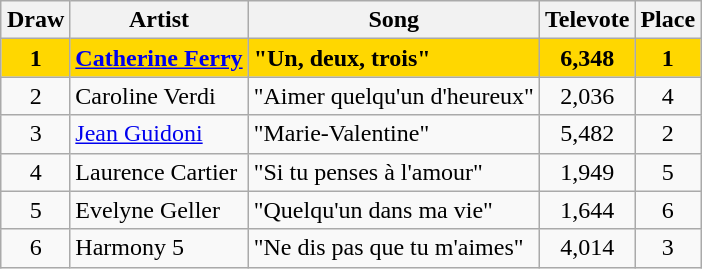<table class="sortable wikitable" style="margin: 1em auto 1em auto; text-align:center">
<tr>
<th>Draw</th>
<th>Artist</th>
<th>Song</th>
<th>Televote</th>
<th>Place</th>
</tr>
<tr style="font-weight:bold; background:gold;">
<td>1</td>
<td align="left"><a href='#'>Catherine Ferry</a></td>
<td align="left">"Un, deux, trois"</td>
<td>6,348</td>
<td>1</td>
</tr>
<tr>
<td>2</td>
<td align="left">Caroline Verdi</td>
<td align="left">"Aimer quelqu'un d'heureux"</td>
<td>2,036</td>
<td>4</td>
</tr>
<tr>
<td>3</td>
<td align="left"><a href='#'>Jean Guidoni</a></td>
<td align="left">"Marie-Valentine"</td>
<td>5,482</td>
<td>2</td>
</tr>
<tr>
<td>4</td>
<td align="left">Laurence Cartier</td>
<td align="left">"Si tu penses à l'amour"</td>
<td>1,949</td>
<td>5</td>
</tr>
<tr>
<td>5</td>
<td align="left">Evelyne Geller</td>
<td align="left">"Quelqu'un dans ma vie"</td>
<td>1,644</td>
<td>6</td>
</tr>
<tr>
<td>6</td>
<td align="left">Harmony 5</td>
<td align="left">"Ne dis pas que tu m'aimes"</td>
<td>4,014</td>
<td>3</td>
</tr>
</table>
